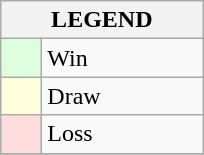<table class="wikitable" border="1">
<tr>
<th colspan="2">LEGEND</th>
</tr>
<tr>
<td style="background:#ddffdd;" width=20> </td>
<td width=100>Win</td>
</tr>
<tr>
<td style="background:#ffffdd"  width=20> </td>
<td width=100>Draw</td>
</tr>
<tr>
<td style="background:#ffdddd;" width=20> </td>
<td width=100>Loss</td>
</tr>
<tr>
</tr>
</table>
